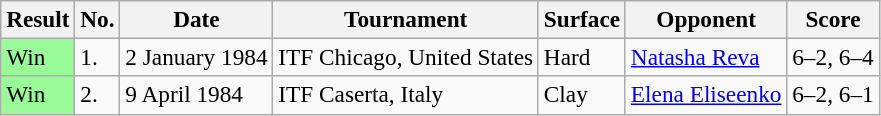<table class="wikitable" style="font-size:97%">
<tr>
<th>Result</th>
<th>No.</th>
<th>Date</th>
<th>Tournament</th>
<th>Surface</th>
<th>Opponent</th>
<th>Score</th>
</tr>
<tr>
<td style="background:#98fb98;">Win</td>
<td>1.</td>
<td>2 January 1984</td>
<td>ITF Chicago, United States</td>
<td>Hard</td>
<td> <a href='#'>Natasha Reva</a></td>
<td>6–2, 6–4</td>
</tr>
<tr>
<td style="background:#98fb98;">Win</td>
<td>2.</td>
<td>9 April 1984</td>
<td>ITF Caserta, Italy</td>
<td>Clay</td>
<td> <a href='#'>Elena Eliseenko</a></td>
<td>6–2, 6–1</td>
</tr>
</table>
